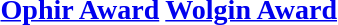<table>
<tr valign="top">
<td><br><h3><a href='#'>Ophir Award</a></h3></td>
<td><br><h3><a href='#'>Wolgin Award</a></h3></td>
</tr>
</table>
